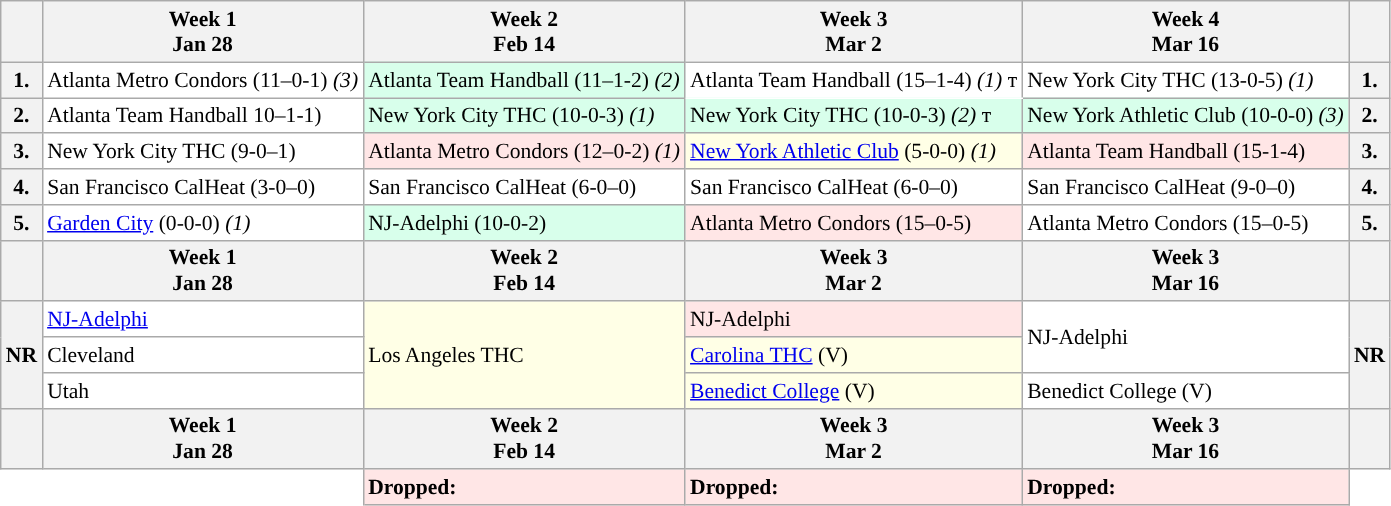<table class="wikitable" style="font-size:90%; white-space:nowrap;background-color:white">
<tr>
<th></th>
<th>Week 1<br>Jan 28</th>
<th>Week 2<br>Feb 14</th>
<th>Week 3<br>Mar 2</th>
<th>Week 4<br>Mar 16</th>
<th></th>
</tr>
<tr>
<th>1.</th>
<td>Atlanta Metro Condors (11–0-1) <em>(3)</em></td>
<td style="background-color:#D8FFEB">Atlanta Team Handball (11–1-2) <em>(2)</em></td>
<td style="background-color:white;border-bottom:1px solid white">Atlanta Team Handball (15–1-4) <em>(1)</em> т</td>
<td>New York City THC (13-0-5) <em>(1)</em></td>
<th>1.</th>
</tr>
<tr>
<th>2.</th>
<td>Atlanta Team Handball 10–1-1)</td>
<td style="background-color:#D8FFEB">New York City THC (10-0-3) <em>(1)</em></td>
<td style="background-color:#D8FFEB">New York City THC (10-0-3) <em>(2)</em> т</td>
<td style="background-color:#D8FFEB">New York Athletic Club (10-0-0) <em>(3)</em></td>
<th>2.</th>
</tr>
<tr>
<th>3.</th>
<td>New York City THC (9-0–1)</td>
<td style="background-color:#FFE6E6">Atlanta Metro Condors (12–0-2) <em>(1)</em></td>
<td style="background-color:#FFFFE6"><a href='#'>New York Athletic Club</a> (5-0-0) <em>(1)</em></td>
<td style="background-color:#FFE6E6">Atlanta Team Handball (15-1-4)</td>
<th>3.</th>
</tr>
<tr>
<th>4.</th>
<td>San Francisco CalHeat (3-0–0)</td>
<td>San Francisco CalHeat (6-0–0)</td>
<td>San Francisco CalHeat (6-0–0)</td>
<td>San Francisco CalHeat (9-0–0)</td>
<th>4.</th>
</tr>
<tr>
<th>5.</th>
<td><a href='#'>Garden City</a> (0-0-0) <em>(1)</em></td>
<td style="background-color:#D8FFEB">NJ-Adelphi (10-0-2)</td>
<td style="background-color:#FFE6E6">Atlanta Metro Condors (15–0-5)</td>
<td>Atlanta Metro Condors (15–0-5)</td>
<th>5.</th>
</tr>
<tr>
<th></th>
<th>Week 1<br>Jan 28</th>
<th>Week 2<br>Feb 14</th>
<th>Week 3<br>Mar 2</th>
<th>Week 3<br>Mar 16</th>
<th></th>
</tr>
<tr>
<th rowspan="3">NR</th>
<td><a href='#'>NJ-Adelphi</a></td>
<td rowspan="3" style="background-color:#FFFFE6">Los Angeles THC</td>
<td style="background-color:#FFE6E6">NJ-Adelphi</td>
<td rowspan="2">NJ-Adelphi</td>
<th rowspan="3">NR</th>
</tr>
<tr>
<td>Cleveland</td>
<td style="background-color:#FFFFE6"><a href='#'>Carolina THC</a> (V)</td>
</tr>
<tr>
<td>Utah</td>
<td style="background-color:#FFFFE6"><a href='#'>Benedict College</a> (V)</td>
<td>Benedict College (V)</td>
</tr>
<tr>
<th></th>
<th>Week 1<br>Jan 28</th>
<th>Week 2<br>Feb 14</th>
<th>Week 3<br>Mar 2</th>
<th>Week 3<br>Mar 16</th>
<th></th>
</tr>
<tr>
<td colspan="2"  style="background:transparent;border-bottom-style:hidden;border-left-style:hidden"></td>
<td style="vertical-align:top;background-color:#FFE6E6"><strong>Dropped:</strong><br></td>
<td style="vertical-align:top;background-color:#FFE6E6"><strong>Dropped:</strong><br></td>
<td style="vertical-align:top;background-color:#FFE6E6"><strong>Dropped:</strong><br></td>
<td style="background:transparent;border-bottom-style:hidden;border-right-style:hidden"></td>
</tr>
</table>
